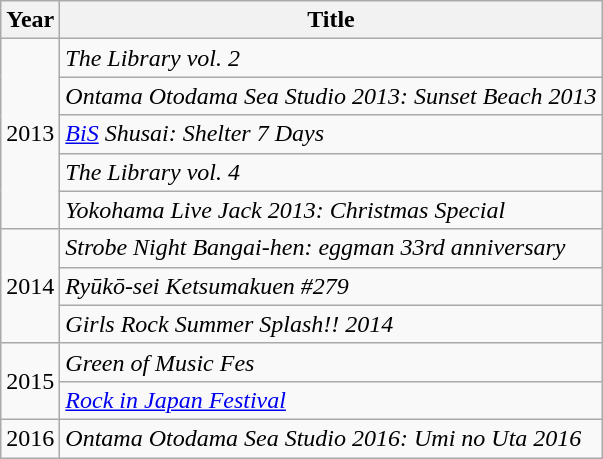<table class="wikitable">
<tr>
<th>Year</th>
<th>Title</th>
</tr>
<tr>
<td rowspan="5">2013</td>
<td><em>The Library vol. 2</em></td>
</tr>
<tr>
<td><em>Ontama Otodama Sea Studio 2013: Sunset Beach 2013</em></td>
</tr>
<tr>
<td><em><a href='#'>BiS</a> Shusai: Shelter 7 Days</em></td>
</tr>
<tr>
<td><em>The Library vol. 4</em></td>
</tr>
<tr>
<td><em>Yokohama Live Jack 2013: Christmas Special</em></td>
</tr>
<tr>
<td rowspan="3">2014</td>
<td><em>Strobe Night Bangai-hen: eggman 33rd anniversary</em></td>
</tr>
<tr>
<td><em>Ryūkō-sei Ketsumakuen #279</em></td>
</tr>
<tr>
<td><em>Girls Rock Summer Splash!! 2014</em></td>
</tr>
<tr>
<td rowspan="2">2015</td>
<td><em>Green of Music Fes</em></td>
</tr>
<tr>
<td><em><a href='#'>Rock in Japan Festival</a></em></td>
</tr>
<tr>
<td>2016</td>
<td><em>Ontama Otodama Sea Studio 2016: Umi no Uta 2016</em></td>
</tr>
</table>
